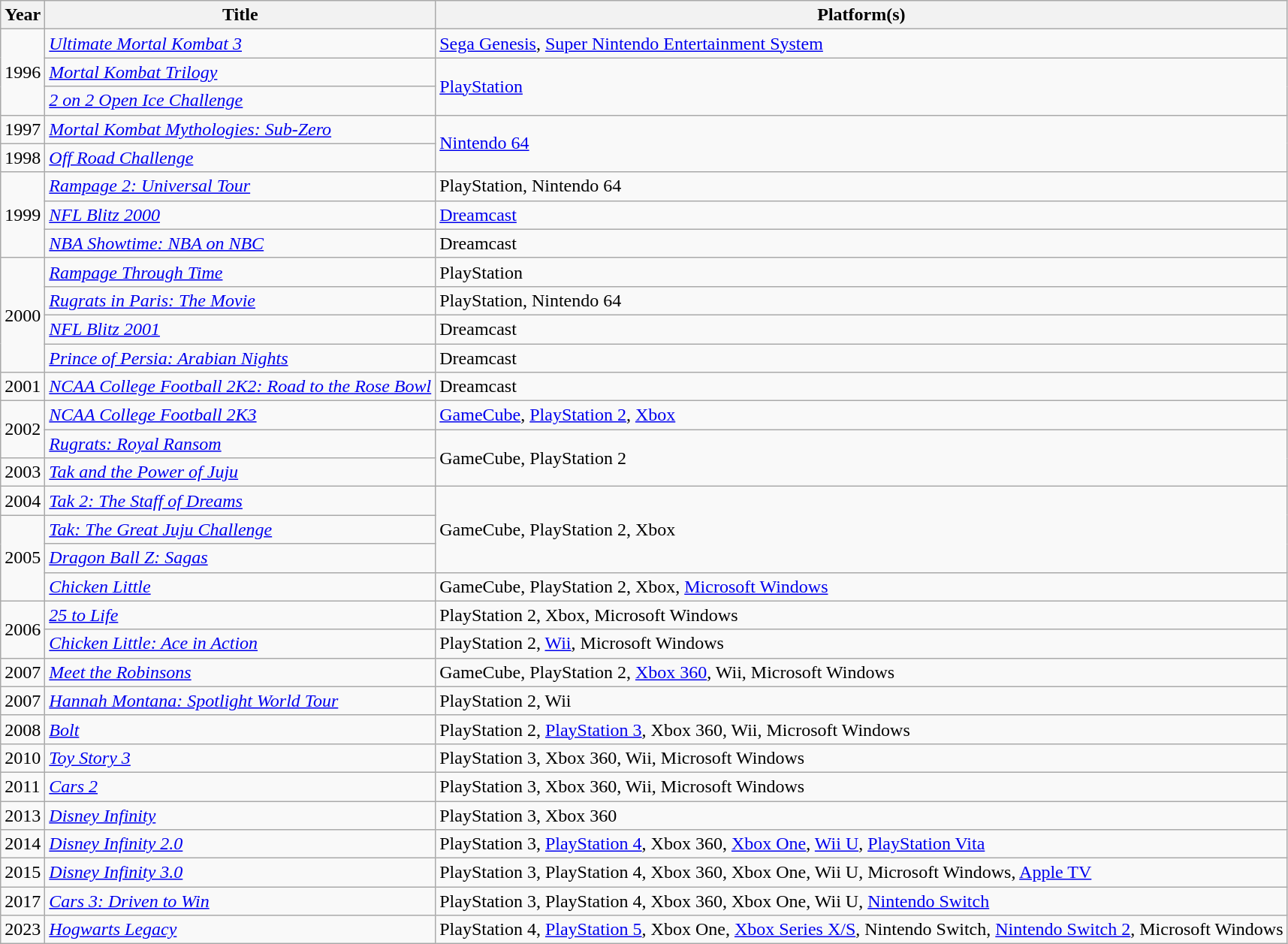<table class="wikitable sortable">
<tr>
<th>Year</th>
<th>Title</th>
<th>Platform(s)</th>
</tr>
<tr>
<td rowspan="3">1996</td>
<td><em><a href='#'>Ultimate Mortal Kombat 3</a></em></td>
<td><a href='#'>Sega Genesis</a>, <a href='#'>Super Nintendo Entertainment System</a></td>
</tr>
<tr>
<td><em><a href='#'>Mortal Kombat Trilogy</a></em></td>
<td rowspan="2"><a href='#'>PlayStation</a></td>
</tr>
<tr>
<td><em><a href='#'>2 on 2 Open Ice Challenge</a></em></td>
</tr>
<tr>
<td>1997</td>
<td><em><a href='#'>Mortal Kombat Mythologies: Sub-Zero</a></em></td>
<td rowspan="2"><a href='#'>Nintendo 64</a></td>
</tr>
<tr>
<td>1998</td>
<td><em><a href='#'>Off Road Challenge</a></em></td>
</tr>
<tr>
<td rowspan="3">1999</td>
<td><em><a href='#'>Rampage 2: Universal Tour</a></em></td>
<td>PlayStation, Nintendo 64</td>
</tr>
<tr>
<td><em><a href='#'>NFL Blitz 2000</a></em></td>
<td><a href='#'>Dreamcast</a></td>
</tr>
<tr>
<td><em><a href='#'>NBA Showtime: NBA on NBC</a></em></td>
<td>Dreamcast</td>
</tr>
<tr>
<td rowspan="4">2000</td>
<td><em><a href='#'>Rampage Through Time</a></em></td>
<td>PlayStation</td>
</tr>
<tr>
<td><em><a href='#'>Rugrats in Paris: The Movie</a></em></td>
<td>PlayStation, Nintendo 64</td>
</tr>
<tr>
<td><em><a href='#'>NFL Blitz 2001</a></em></td>
<td>Dreamcast</td>
</tr>
<tr>
<td><em><a href='#'>Prince of Persia: Arabian Nights</a></em></td>
<td>Dreamcast</td>
</tr>
<tr>
<td>2001</td>
<td><em><a href='#'>NCAA College Football 2K2: Road to the Rose Bowl</a></em></td>
<td>Dreamcast</td>
</tr>
<tr>
<td rowspan="2">2002</td>
<td><em><a href='#'>NCAA College Football 2K3</a></em></td>
<td><a href='#'>GameCube</a>, <a href='#'>PlayStation 2</a>, <a href='#'>Xbox</a></td>
</tr>
<tr>
<td><em><a href='#'>Rugrats: Royal Ransom</a></em></td>
<td rowspan="2">GameCube, PlayStation 2</td>
</tr>
<tr>
<td>2003</td>
<td><em><a href='#'>Tak and the Power of Juju</a></em></td>
</tr>
<tr>
<td>2004</td>
<td><em><a href='#'>Tak 2: The Staff of Dreams</a></em></td>
<td rowspan="3">GameCube, PlayStation 2, Xbox</td>
</tr>
<tr>
<td rowspan="3">2005</td>
<td><em><a href='#'>Tak: The Great Juju Challenge</a></em></td>
</tr>
<tr>
<td><em><a href='#'>Dragon Ball Z: Sagas</a></em></td>
</tr>
<tr>
<td><em><a href='#'>Chicken Little</a></em></td>
<td>GameCube, PlayStation 2, Xbox, <a href='#'>Microsoft Windows</a></td>
</tr>
<tr>
<td rowspan="2">2006</td>
<td><em><a href='#'>25 to Life</a></em></td>
<td>PlayStation 2, Xbox, Microsoft Windows</td>
</tr>
<tr>
<td><em><a href='#'>Chicken Little: Ace in Action</a></em></td>
<td>PlayStation 2, <a href='#'>Wii</a>, Microsoft Windows</td>
</tr>
<tr>
<td>2007</td>
<td><em><a href='#'>Meet the Robinsons</a></em></td>
<td>GameCube, PlayStation 2, <a href='#'>Xbox 360</a>, Wii, Microsoft Windows</td>
</tr>
<tr>
<td>2007</td>
<td><em><a href='#'>Hannah Montana: Spotlight World Tour</a></em></td>
<td>PlayStation 2, Wii</td>
</tr>
<tr>
<td>2008</td>
<td><em><a href='#'>Bolt</a></em></td>
<td>PlayStation 2, <a href='#'>PlayStation 3</a>, Xbox 360, Wii, Microsoft Windows</td>
</tr>
<tr>
<td>2010</td>
<td><em><a href='#'>Toy Story 3</a></em></td>
<td>PlayStation 3, Xbox 360, Wii, Microsoft Windows</td>
</tr>
<tr>
<td>2011</td>
<td><em><a href='#'>Cars 2</a></em></td>
<td>PlayStation 3, Xbox 360, Wii, Microsoft Windows</td>
</tr>
<tr>
<td>2013</td>
<td><em><a href='#'>Disney Infinity</a></em></td>
<td>PlayStation 3, Xbox 360</td>
</tr>
<tr>
<td>2014</td>
<td><em><a href='#'>Disney Infinity 2.0</a></em></td>
<td>PlayStation 3, <a href='#'>PlayStation 4</a>, Xbox 360, <a href='#'>Xbox One</a>, <a href='#'>Wii U</a>, <a href='#'>PlayStation Vita</a></td>
</tr>
<tr>
<td>2015</td>
<td><em><a href='#'>Disney Infinity 3.0</a></em></td>
<td>PlayStation 3, PlayStation 4, Xbox 360, Xbox One, Wii U, Microsoft Windows, <a href='#'>Apple TV</a></td>
</tr>
<tr>
<td>2017</td>
<td><em><a href='#'>Cars 3: Driven to Win</a></em></td>
<td>PlayStation 3, PlayStation 4, Xbox 360, Xbox One, Wii U, <a href='#'>Nintendo Switch</a></td>
</tr>
<tr>
<td>2023</td>
<td><em><a href='#'>Hogwarts Legacy</a></em></td>
<td>PlayStation 4, <a href='#'>PlayStation 5</a>, Xbox One, <a href='#'>Xbox Series X/S</a>, Nintendo Switch, <a href='#'>Nintendo Switch 2</a>, Microsoft Windows</td>
</tr>
</table>
